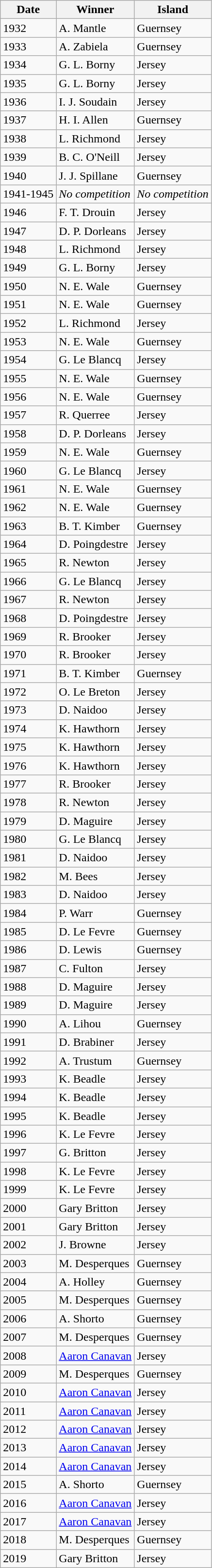<table class="wikitable sortable">
<tr>
<th>Date</th>
<th>Winner</th>
<th>Island</th>
</tr>
<tr>
<td>1932</td>
<td>A. Mantle</td>
<td>Guernsey</td>
</tr>
<tr>
<td>1933</td>
<td>A. Zabiela</td>
<td>Guernsey</td>
</tr>
<tr>
<td>1934</td>
<td>G. L. Borny</td>
<td>Jersey</td>
</tr>
<tr>
<td>1935</td>
<td>G. L. Borny</td>
<td>Jersey</td>
</tr>
<tr>
<td>1936</td>
<td>I. J. Soudain</td>
<td>Jersey</td>
</tr>
<tr>
<td>1937</td>
<td>H. I. Allen</td>
<td>Guernsey</td>
</tr>
<tr>
<td>1938</td>
<td>L. Richmond</td>
<td>Jersey</td>
</tr>
<tr>
<td>1939</td>
<td>B. C. O'Neill</td>
<td>Jersey</td>
</tr>
<tr>
<td>1940</td>
<td>J. J. Spillane</td>
<td>Guernsey</td>
</tr>
<tr>
<td>1941-1945</td>
<td><em>No competition</em></td>
<td><em>No competition</em></td>
</tr>
<tr>
<td>1946</td>
<td>F. T. Drouin</td>
<td>Jersey</td>
</tr>
<tr>
<td>1947</td>
<td>D. P. Dorleans</td>
<td>Jersey</td>
</tr>
<tr>
<td>1948</td>
<td>L. Richmond</td>
<td>Jersey</td>
</tr>
<tr>
<td>1949</td>
<td>G. L. Borny</td>
<td>Jersey</td>
</tr>
<tr>
<td>1950</td>
<td>N. E. Wale</td>
<td>Guernsey</td>
</tr>
<tr>
<td>1951</td>
<td>N. E. Wale</td>
<td>Guernsey</td>
</tr>
<tr>
<td>1952</td>
<td>L. Richmond</td>
<td>Jersey</td>
</tr>
<tr>
<td>1953</td>
<td>N. E. Wale</td>
<td>Guernsey</td>
</tr>
<tr>
<td>1954</td>
<td>G. Le Blancq</td>
<td>Jersey</td>
</tr>
<tr>
<td>1955</td>
<td>N. E. Wale</td>
<td>Guernsey</td>
</tr>
<tr>
<td>1956</td>
<td>N. E. Wale</td>
<td>Guernsey</td>
</tr>
<tr>
<td>1957</td>
<td>R. Querree</td>
<td>Jersey</td>
</tr>
<tr>
<td>1958</td>
<td>D. P. Dorleans</td>
<td>Jersey</td>
</tr>
<tr>
<td>1959</td>
<td>N. E. Wale</td>
<td>Guernsey</td>
</tr>
<tr>
<td>1960</td>
<td>G. Le Blancq</td>
<td>Jersey</td>
</tr>
<tr>
<td>1961</td>
<td>N. E. Wale</td>
<td>Guernsey</td>
</tr>
<tr>
<td>1962</td>
<td>N. E. Wale</td>
<td>Guernsey</td>
</tr>
<tr>
<td>1963</td>
<td>B. T. Kimber</td>
<td>Guernsey</td>
</tr>
<tr>
<td>1964</td>
<td>D. Poingdestre</td>
<td>Jersey</td>
</tr>
<tr>
<td>1965</td>
<td>R. Newton</td>
<td>Jersey</td>
</tr>
<tr>
<td>1966</td>
<td>G. Le Blancq</td>
<td>Jersey</td>
</tr>
<tr>
<td>1967</td>
<td>R. Newton</td>
<td>Jersey</td>
</tr>
<tr>
<td>1968</td>
<td>D. Poingdestre</td>
<td>Jersey</td>
</tr>
<tr>
<td>1969</td>
<td>R. Brooker</td>
<td>Jersey</td>
</tr>
<tr>
<td>1970</td>
<td>R. Brooker</td>
<td>Jersey</td>
</tr>
<tr>
<td>1971</td>
<td>B. T. Kimber</td>
<td>Guernsey</td>
</tr>
<tr>
<td>1972</td>
<td>O. Le Breton</td>
<td>Jersey</td>
</tr>
<tr>
<td>1973</td>
<td>D. Naidoo</td>
<td>Jersey</td>
</tr>
<tr>
<td>1974</td>
<td>K. Hawthorn</td>
<td>Jersey</td>
</tr>
<tr>
<td>1975</td>
<td>K. Hawthorn</td>
<td>Jersey</td>
</tr>
<tr>
<td>1976</td>
<td>K. Hawthorn</td>
<td>Jersey</td>
</tr>
<tr>
<td>1977</td>
<td>R. Brooker</td>
<td>Jersey</td>
</tr>
<tr>
<td>1978</td>
<td>R. Newton</td>
<td>Jersey</td>
</tr>
<tr>
<td>1979</td>
<td>D. Maguire</td>
<td>Jersey</td>
</tr>
<tr>
<td>1980</td>
<td>G. Le Blancq</td>
<td>Jersey</td>
</tr>
<tr>
<td>1981</td>
<td>D. Naidoo</td>
<td>Jersey</td>
</tr>
<tr>
<td>1982</td>
<td>M. Bees</td>
<td>Jersey</td>
</tr>
<tr>
<td>1983</td>
<td>D. Naidoo</td>
<td>Jersey</td>
</tr>
<tr>
<td>1984</td>
<td>P. Warr</td>
<td>Guernsey</td>
</tr>
<tr>
<td>1985</td>
<td>D. Le Fevre</td>
<td>Guernsey</td>
</tr>
<tr>
<td>1986</td>
<td>D. Lewis</td>
<td>Guernsey</td>
</tr>
<tr>
<td>1987</td>
<td>C. Fulton</td>
<td>Jersey</td>
</tr>
<tr>
<td>1988</td>
<td>D. Maguire</td>
<td>Jersey</td>
</tr>
<tr>
<td>1989</td>
<td>D. Maguire</td>
<td>Jersey</td>
</tr>
<tr>
<td>1990</td>
<td>A. Lihou</td>
<td>Guernsey</td>
</tr>
<tr>
<td>1991</td>
<td>D. Brabiner</td>
<td>Jersey</td>
</tr>
<tr>
<td>1992</td>
<td>A. Trustum</td>
<td>Guernsey</td>
</tr>
<tr>
<td>1993</td>
<td>K. Beadle</td>
<td>Jersey</td>
</tr>
<tr>
<td>1994</td>
<td>K. Beadle</td>
<td>Jersey</td>
</tr>
<tr>
<td>1995</td>
<td>K. Beadle</td>
<td>Jersey</td>
</tr>
<tr>
<td>1996</td>
<td>K. Le Fevre</td>
<td>Jersey</td>
</tr>
<tr>
<td>1997</td>
<td>G. Britton</td>
<td>Jersey</td>
</tr>
<tr>
<td>1998</td>
<td>K. Le Fevre</td>
<td>Jersey</td>
</tr>
<tr>
<td>1999</td>
<td>K. Le Fevre</td>
<td>Jersey</td>
</tr>
<tr>
<td>2000</td>
<td>Gary Britton</td>
<td>Jersey</td>
</tr>
<tr>
<td>2001</td>
<td>Gary Britton</td>
<td>Jersey</td>
</tr>
<tr>
<td>2002</td>
<td>J. Browne</td>
<td>Jersey</td>
</tr>
<tr>
<td>2003</td>
<td>M. Desperques</td>
<td>Guernsey</td>
</tr>
<tr>
<td>2004</td>
<td>A. Holley</td>
<td>Guernsey</td>
</tr>
<tr>
<td>2005</td>
<td>M. Desperques</td>
<td>Guernsey</td>
</tr>
<tr>
<td>2006</td>
<td>A. Shorto</td>
<td>Guernsey</td>
</tr>
<tr>
<td>2007</td>
<td>M. Desperques</td>
<td>Guernsey</td>
</tr>
<tr>
<td>2008</td>
<td><a href='#'>Aaron Canavan</a></td>
<td>Jersey</td>
</tr>
<tr>
<td>2009</td>
<td>M. Desperques</td>
<td>Guernsey</td>
</tr>
<tr>
<td>2010</td>
<td><a href='#'>Aaron Canavan</a></td>
<td>Jersey</td>
</tr>
<tr>
<td>2011</td>
<td><a href='#'>Aaron Canavan</a></td>
<td>Jersey</td>
</tr>
<tr>
<td>2012</td>
<td><a href='#'>Aaron Canavan</a></td>
<td>Jersey</td>
</tr>
<tr>
<td>2013</td>
<td><a href='#'>Aaron Canavan</a></td>
<td>Jersey</td>
</tr>
<tr>
<td>2014</td>
<td><a href='#'>Aaron Canavan</a></td>
<td>Jersey</td>
</tr>
<tr>
<td>2015</td>
<td>A. Shorto</td>
<td>Guernsey</td>
</tr>
<tr>
<td>2016</td>
<td><a href='#'>Aaron Canavan</a></td>
<td>Jersey</td>
</tr>
<tr>
<td>2017</td>
<td><a href='#'>Aaron Canavan</a></td>
<td>Jersey</td>
</tr>
<tr>
<td>2018</td>
<td>M. Desperques</td>
<td>Guernsey</td>
</tr>
<tr>
<td>2019</td>
<td>Gary Britton</td>
<td>Jersey</td>
</tr>
</table>
